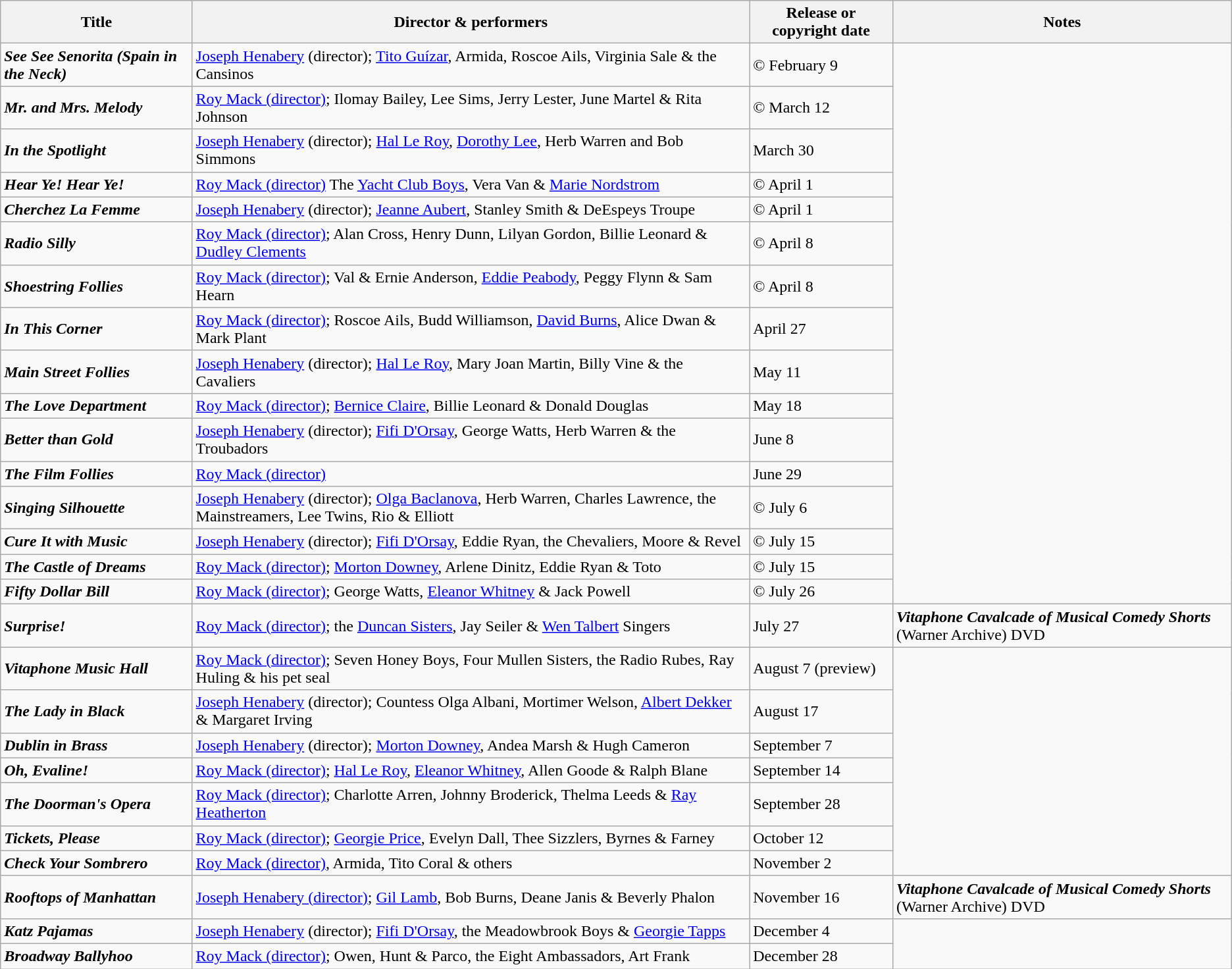<table class="wikitable sortable" border="1">
<tr>
<th>Title</th>
<th>Director & performers</th>
<th>Release or copyright date</th>
<th>Notes</th>
</tr>
<tr>
<td><strong><em>See See Senorita (Spain in the Neck)</em></strong></td>
<td><a href='#'>Joseph Henabery</a> (director); <a href='#'>Tito Guízar</a>, Armida, Roscoe Ails, Virginia Sale & the Cansinos</td>
<td>© February 9</td>
</tr>
<tr>
<td><strong><em>Mr. and Mrs. Melody</em></strong></td>
<td><a href='#'>Roy Mack (director)</a>; Ilomay Bailey, Lee Sims, Jerry Lester, June Martel & Rita Johnson</td>
<td>© March 12</td>
</tr>
<tr>
<td><strong><em>In the Spotlight</em></strong></td>
<td><a href='#'>Joseph Henabery</a> (director); <a href='#'>Hal Le Roy</a>, <a href='#'>Dorothy Lee</a>, Herb Warren and Bob Simmons</td>
<td>March 30</td>
</tr>
<tr>
<td><strong><em>Hear Ye! Hear Ye!</em></strong></td>
<td><a href='#'>Roy Mack (director)</a>  The <a href='#'>Yacht Club Boys</a>, Vera Van & <a href='#'>Marie Nordstrom</a></td>
<td>© April 1</td>
</tr>
<tr>
<td><strong><em>Cherchez La Femme</em></strong></td>
<td><a href='#'>Joseph Henabery</a> (director); <a href='#'>Jeanne Aubert</a>, Stanley Smith & DeEspeys Troupe</td>
<td>© April 1</td>
</tr>
<tr>
<td><strong><em>Radio Silly</em></strong></td>
<td><a href='#'>Roy Mack (director)</a>; Alan Cross, Henry Dunn, Lilyan Gordon, Billie Leonard & <a href='#'>Dudley Clements</a></td>
<td>© April 8</td>
</tr>
<tr>
<td><strong><em>Shoestring Follies</em></strong></td>
<td><a href='#'>Roy Mack (director)</a>; Val & Ernie Anderson, <a href='#'>Eddie Peabody</a>, Peggy Flynn & Sam Hearn</td>
<td>© April 8</td>
</tr>
<tr>
<td><strong><em>In This Corner</em></strong></td>
<td><a href='#'>Roy Mack (director)</a>; Roscoe Ails, Budd Williamson, <a href='#'>David Burns</a>, Alice Dwan & Mark Plant</td>
<td>April 27</td>
</tr>
<tr>
<td><strong><em>Main Street Follies</em></strong></td>
<td><a href='#'>Joseph Henabery</a> (director); <a href='#'>Hal Le Roy</a>, Mary Joan Martin, Billy Vine & the Cavaliers</td>
<td>May 11</td>
</tr>
<tr>
<td><strong><em>The Love Department</em></strong></td>
<td><a href='#'>Roy Mack (director)</a>; <a href='#'>Bernice Claire</a>, Billie Leonard & Donald Douglas</td>
<td>May 18</td>
</tr>
<tr>
<td><strong><em>Better than Gold</em></strong></td>
<td><a href='#'>Joseph Henabery</a> (director); <a href='#'>Fifi D'Orsay</a>, George Watts, Herb Warren & the Troubadors</td>
<td>June 8</td>
</tr>
<tr>
<td><strong><em>The Film Follies</em></strong></td>
<td><a href='#'>Roy Mack (director)</a></td>
<td>June 29</td>
</tr>
<tr>
<td><strong><em>Singing Silhouette</em></strong></td>
<td><a href='#'>Joseph Henabery</a> (director); <a href='#'>Olga Baclanova</a>, Herb Warren, Charles Lawrence, the Mainstreamers, Lee Twins, Rio & Elliott</td>
<td>© July 6</td>
</tr>
<tr>
<td><strong><em>Cure It with Music</em></strong></td>
<td><a href='#'>Joseph Henabery</a> (director); <a href='#'>Fifi D'Orsay</a>, Eddie Ryan, the Chevaliers, Moore & Revel</td>
<td>© July 15</td>
</tr>
<tr>
<td><strong><em>The Castle of Dreams</em></strong></td>
<td><a href='#'>Roy Mack (director)</a>; <a href='#'>Morton Downey</a>, Arlene Dinitz, Eddie Ryan & Toto</td>
<td>© July 15</td>
</tr>
<tr>
<td><strong><em>Fifty Dollar Bill</em></strong></td>
<td><a href='#'>Roy Mack (director)</a>; George Watts, <a href='#'>Eleanor Whitney</a> & Jack Powell</td>
<td>© July 26</td>
</tr>
<tr>
<td><strong><em>Surprise!</em></strong></td>
<td><a href='#'>Roy Mack (director)</a>; the <a href='#'>Duncan Sisters</a>, Jay Seiler & <a href='#'>Wen Talbert</a> Singers</td>
<td>July 27</td>
<td><strong><em>Vitaphone Cavalcade of Musical Comedy Shorts</em></strong> (Warner Archive) DVD</td>
</tr>
<tr>
<td><strong><em>Vitaphone Music Hall</em></strong></td>
<td><a href='#'>Roy Mack (director)</a>; Seven Honey Boys, Four Mullen Sisters, the Radio Rubes, Ray Huling & his pet seal</td>
<td>August 7 (preview)</td>
</tr>
<tr>
<td><strong><em>The Lady in Black</em></strong></td>
<td><a href='#'>Joseph Henabery</a> (director); Countess Olga Albani, Mortimer Welson, <a href='#'>Albert Dekker</a> & Margaret Irving</td>
<td>August 17</td>
</tr>
<tr>
<td><strong><em>Dublin in Brass</em></strong></td>
<td><a href='#'>Joseph Henabery</a> (director); <a href='#'>Morton Downey</a>, Andea Marsh & Hugh Cameron</td>
<td>September 7</td>
</tr>
<tr>
<td><strong><em>Oh, Evaline!</em></strong></td>
<td><a href='#'>Roy Mack (director)</a>; <a href='#'>Hal Le Roy</a>, <a href='#'>Eleanor Whitney</a>, Allen Goode & Ralph Blane</td>
<td>September 14</td>
</tr>
<tr>
<td><strong><em>The Doorman's Opera</em></strong></td>
<td><a href='#'>Roy Mack (director)</a>; Charlotte Arren, Johnny Broderick, Thelma Leeds & <a href='#'>Ray Heatherton</a></td>
<td>September 28</td>
</tr>
<tr>
<td><strong><em>Tickets, Please</em></strong></td>
<td><a href='#'>Roy Mack (director)</a>; <a href='#'>Georgie Price</a>, Evelyn Dall, Thee Sizzlers, Byrnes & Farney</td>
<td>October 12</td>
</tr>
<tr>
<td><strong><em>Check Your Sombrero</em></strong></td>
<td><a href='#'>Roy Mack (director)</a>, Armida, Tito Coral & others</td>
<td>November 2</td>
</tr>
<tr>
<td><strong><em>Rooftops of Manhattan</em></strong></td>
<td><a href='#'>Joseph Henabery (director)</a>; <a href='#'>Gil Lamb</a>, Bob Burns, Deane Janis & Beverly Phalon</td>
<td>November 16</td>
<td><strong><em>Vitaphone Cavalcade of Musical Comedy Shorts</em></strong> (Warner Archive) DVD</td>
</tr>
<tr>
<td><strong><em>Katz Pajamas</em></strong></td>
<td><a href='#'>Joseph Henabery</a> (director); <a href='#'>Fifi D'Orsay</a>, the Meadowbrook Boys & <a href='#'>Georgie Tapps</a></td>
<td>December 4</td>
</tr>
<tr>
<td><strong><em>Broadway Ballyhoo</em></strong></td>
<td><a href='#'>Roy Mack (director)</a>; Owen, Hunt & Parco, the Eight Ambassadors, Art Frank</td>
<td>December 28</td>
</tr>
</table>
